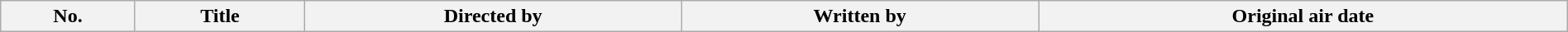<table class="wikitable plainrowheaders" style="width:100%; background:#fff;">
<tr>
<th style="background:#;">No.</th>
<th style="background:#;">Title</th>
<th style="background:#;">Directed by</th>
<th style="background:#;">Written by</th>
<th style="background:#;">Original air date<br>







</th>
</tr>
</table>
